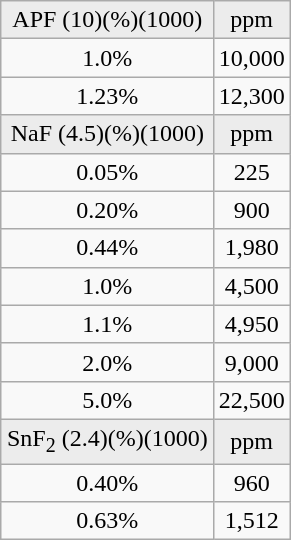<table class="wikitable" style = "float: right; margin-left:15px; text-align:center">
<tr style="background: #ececec;">
<td>APF (10)(%)(1000)</td>
<td>ppm</td>
</tr>
<tr>
<td>1.0%</td>
<td>10,000</td>
</tr>
<tr>
<td>1.23%</td>
<td>12,300</td>
</tr>
<tr style="background: #ececec;">
<td>NaF (4.5)(%)(1000)</td>
<td>ppm</td>
</tr>
<tr>
<td>0.05%</td>
<td>225</td>
</tr>
<tr>
<td>0.20%</td>
<td>900</td>
</tr>
<tr>
<td>0.44%</td>
<td>1,980</td>
</tr>
<tr>
<td>1.0%</td>
<td>4,500</td>
</tr>
<tr>
<td>1.1%</td>
<td>4,950</td>
</tr>
<tr>
<td>2.0%</td>
<td>9,000</td>
</tr>
<tr>
<td>5.0%</td>
<td>22,500</td>
</tr>
<tr style="background: #ececec;">
<td>SnF<sub>2</sub> (2.4)(%)(1000)</td>
<td>ppm</td>
</tr>
<tr>
<td>0.40%</td>
<td>960</td>
</tr>
<tr>
<td>0.63%</td>
<td>1,512</td>
</tr>
</table>
